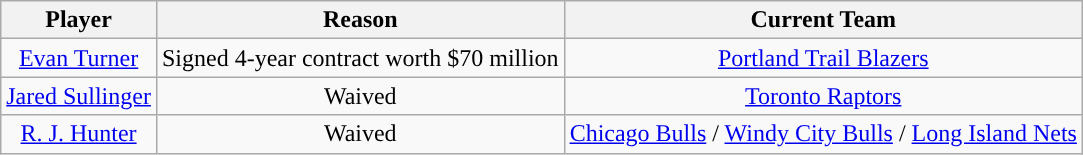<table class="wikitable sortable sortable">
<tr>
<th>Player</th>
<th>Reason</th>
<th>Current Team</th>
</tr>
<tr style="text-align:center">
<td><a href='#'>Evan Turner</a></td>
<td>Signed 4-year contract worth $70 million</td>
<td><a href='#'>Portland Trail Blazers</a></td>
</tr>
<tr style="text-align:center">
<td><a href='#'>Jared Sullinger</a></td>
<td>Waived</td>
<td> <a href='#'>Toronto Raptors</a></td>
</tr>
<tr style="text-align:center">
<td><a href='#'>R. J. Hunter</a></td>
<td>Waived</td>
<td><a href='#'>Chicago Bulls</a> / <a href='#'>Windy City Bulls</a> / <a href='#'>Long Island Nets</a></td>
</tr>
</table>
